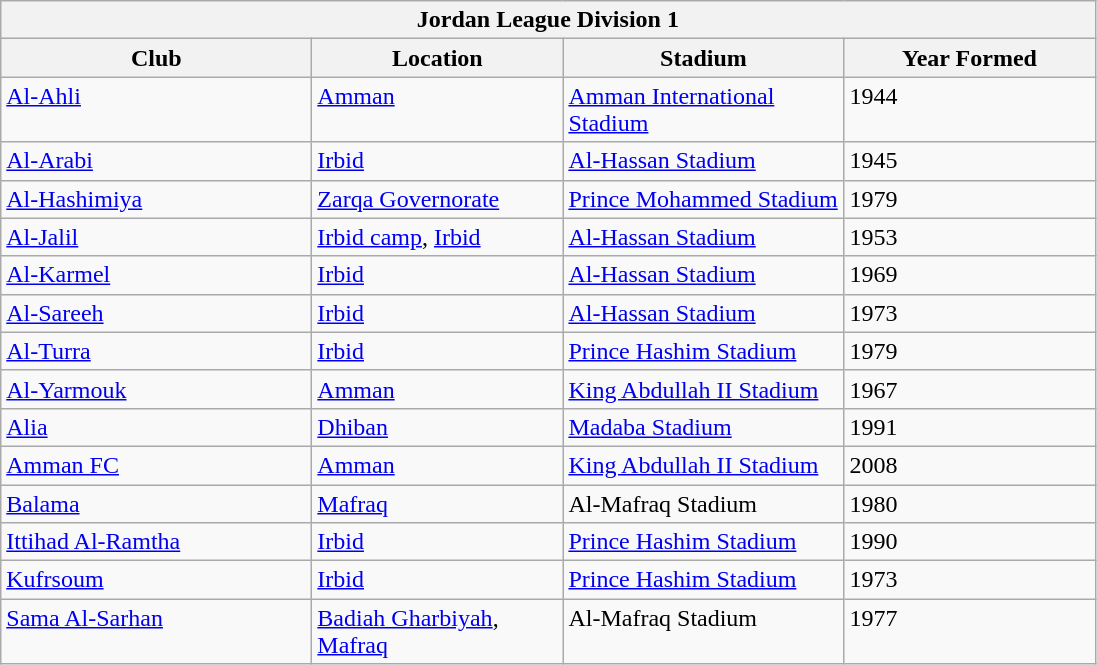<table class="wikitable">
<tr>
<th colspan="4">Jordan League Division 1</th>
</tr>
<tr>
<th style="width:200px;">Club</th>
<th style="width:160px;">Location</th>
<th style="width:180px;">Stadium</th>
<th style="width:160px;">Year Formed</th>
</tr>
<tr style="vertical-align:top;">
<td><a href='#'>Al-Ahli</a></td>
<td><a href='#'>Amman</a></td>
<td><a href='#'>Amman International Stadium</a></td>
<td>1944</td>
</tr>
<tr style="vertical-align:top;">
<td><a href='#'>Al-Arabi</a></td>
<td><a href='#'>Irbid</a></td>
<td><a href='#'>Al-Hassan Stadium</a></td>
<td>1945</td>
</tr>
<tr style="vertical-align:top;">
<td><a href='#'>Al-Hashimiya</a></td>
<td><a href='#'>Zarqa Governorate</a></td>
<td><a href='#'>Prince Mohammed Stadium</a></td>
<td>1979</td>
</tr>
<tr style="vertical-align:top;">
<td><a href='#'>Al-Jalil</a></td>
<td><a href='#'>Irbid camp</a>, <a href='#'>Irbid</a></td>
<td><a href='#'>Al-Hassan Stadium</a></td>
<td>1953</td>
</tr>
<tr style="vertical-align:top;">
<td><a href='#'>Al-Karmel</a></td>
<td><a href='#'>Irbid</a></td>
<td><a href='#'>Al-Hassan Stadium</a></td>
<td>1969</td>
</tr>
<tr style="vertical-align:top;">
<td><a href='#'>Al-Sareeh</a></td>
<td><a href='#'>Irbid</a></td>
<td><a href='#'>Al-Hassan Stadium</a></td>
<td>1973</td>
</tr>
<tr style="vertical-align:top;">
<td><a href='#'>Al-Turra</a></td>
<td><a href='#'>Irbid</a></td>
<td><a href='#'>Prince Hashim Stadium</a></td>
<td>1979</td>
</tr>
<tr style="vertical-align:top;">
<td><a href='#'>Al-Yarmouk</a></td>
<td><a href='#'>Amman</a></td>
<td><a href='#'>King Abdullah II Stadium</a></td>
<td>1967</td>
</tr>
<tr style="vertical-align:top;">
<td><a href='#'>Alia</a></td>
<td><a href='#'>Dhiban</a></td>
<td><a href='#'>Madaba Stadium</a></td>
<td>1991</td>
</tr>
<tr style="vertical-align:top;">
<td><a href='#'>Amman FC</a></td>
<td><a href='#'>Amman</a></td>
<td><a href='#'>King Abdullah II Stadium</a></td>
<td>2008</td>
</tr>
<tr style="vertical-align:top;">
<td><a href='#'>Balama</a></td>
<td><a href='#'>Mafraq</a></td>
<td>Al-Mafraq Stadium</td>
<td>1980</td>
</tr>
<tr style="vertical-align:top;">
<td><a href='#'>Ittihad Al-Ramtha</a></td>
<td><a href='#'>Irbid</a></td>
<td><a href='#'>Prince Hashim Stadium</a></td>
<td>1990</td>
</tr>
<tr style="vertical-align:top;">
<td><a href='#'>Kufrsoum</a></td>
<td><a href='#'>Irbid</a></td>
<td><a href='#'>Prince Hashim Stadium</a></td>
<td>1973</td>
</tr>
<tr style="vertical-align:top;">
<td><a href='#'>Sama Al-Sarhan</a></td>
<td><a href='#'>Badiah Gharbiyah</a>, <a href='#'>Mafraq</a></td>
<td>Al-Mafraq Stadium</td>
<td>1977</td>
</tr>
</table>
